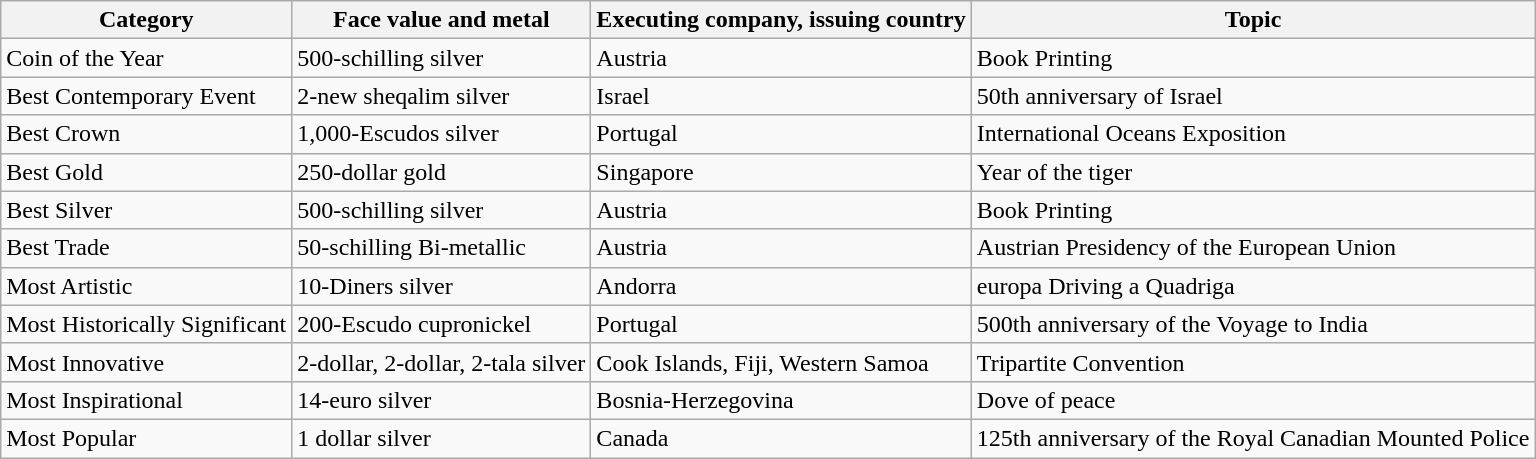<table class="wikitable plainrowheaders">
<tr>
<th>Category</th>
<th>Face value and metal</th>
<th>Executing company, issuing country</th>
<th>Topic</th>
</tr>
<tr>
<td>Coin of the Year</td>
<td>500-schilling silver</td>
<td>Austria</td>
<td>Book Printing</td>
</tr>
<tr>
<td>Best Contemporary Event</td>
<td>2-new sheqalim silver</td>
<td>Israel</td>
<td>50th anniversary of Israel</td>
</tr>
<tr>
<td>Best Crown</td>
<td>1,000-Escudos silver</td>
<td>Portugal</td>
<td>International Oceans Exposition</td>
</tr>
<tr>
<td>Best Gold</td>
<td>250-dollar gold</td>
<td>Singapore</td>
<td>Year of the tiger</td>
</tr>
<tr>
<td>Best Silver</td>
<td>500-schilling silver</td>
<td>Austria</td>
<td>Book Printing</td>
</tr>
<tr>
<td>Best Trade</td>
<td>50-schilling Bi-metallic</td>
<td>Austria</td>
<td>Austrian Presidency of the European Union</td>
</tr>
<tr>
<td>Most Artistic</td>
<td>10-Diners silver</td>
<td>Andorra</td>
<td>europa Driving a Quadriga</td>
</tr>
<tr>
<td>Most Historically Significant</td>
<td>200-Escudo cupronickel</td>
<td>Portugal</td>
<td>500th anniversary of the Voyage to India</td>
</tr>
<tr>
<td>Most Innovative</td>
<td>2-dollar, 2-dollar, 2-tala silver</td>
<td>Cook Islands, Fiji, Western Samoa</td>
<td>Tripartite Convention</td>
</tr>
<tr>
<td>Most Inspirational</td>
<td>14-euro silver</td>
<td>Bosnia-Herzegovina</td>
<td>Dove of peace</td>
</tr>
<tr>
<td>Most Popular</td>
<td>1 dollar silver</td>
<td>Canada</td>
<td>125th anniversary of the Royal Canadian Mounted Police</td>
</tr>
</table>
